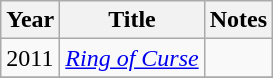<table class="wikitable sortable">
<tr>
<th>Year</th>
<th>Title</th>
<th class="unsortable">Notes</th>
</tr>
<tr>
<td>2011</td>
<td><em><a href='#'>Ring of Curse</a></em></td>
<td></td>
</tr>
<tr>
</tr>
</table>
